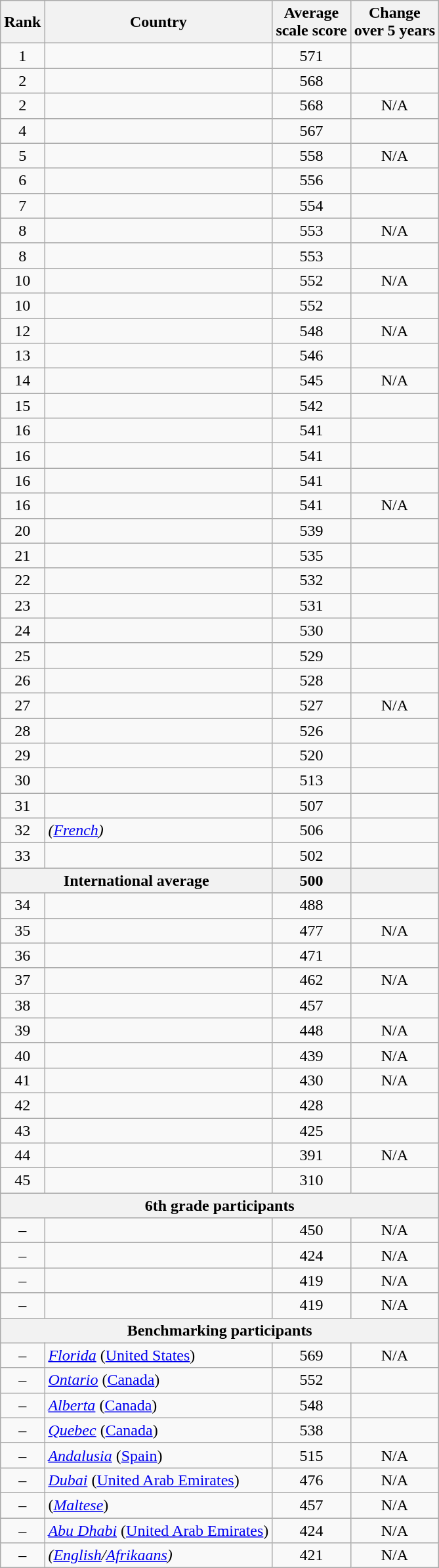<table class="wikitable sortable" style="text-align:center;">
<tr>
<th>Rank</th>
<th>Country</th>
<th>Average<br>scale score</th>
<th>Change<br>over 5 years</th>
</tr>
<tr>
<td>1</td>
<td style="text-align:left;"></td>
<td>571</td>
<td></td>
</tr>
<tr>
<td>2</td>
<td style="text-align:left;"></td>
<td>568</td>
<td></td>
</tr>
<tr>
<td>2</td>
<td style="text-align:left;"></td>
<td>568</td>
<td>N/A</td>
</tr>
<tr>
<td>4</td>
<td style="text-align:left;"></td>
<td>567</td>
<td></td>
</tr>
<tr>
<td>5</td>
<td style="text-align:left;"></td>
<td>558</td>
<td>N/A</td>
</tr>
<tr>
<td>6</td>
<td style="text-align:left;"></td>
<td>556</td>
<td></td>
</tr>
<tr>
<td>7</td>
<td style="text-align:left;"></td>
<td>554</td>
<td></td>
</tr>
<tr>
<td>8</td>
<td style="text-align:left;"></td>
<td>553</td>
<td>N/A</td>
</tr>
<tr>
<td>8</td>
<td style="text-align:left;"></td>
<td>553</td>
<td></td>
</tr>
<tr>
<td>10</td>
<td style="text-align:left;"></td>
<td>552</td>
<td>N/A</td>
</tr>
<tr>
<td>10</td>
<td style="text-align:left;"></td>
<td>552</td>
<td></td>
</tr>
<tr>
<td>12</td>
<td style="text-align:left;"></td>
<td>548</td>
<td>N/A</td>
</tr>
<tr>
<td>13</td>
<td style="text-align:left;"></td>
<td>546</td>
<td></td>
</tr>
<tr>
<td>14</td>
<td style="text-align:left;"></td>
<td>545</td>
<td>N/A</td>
</tr>
<tr>
<td>15</td>
<td style="text-align:left;"></td>
<td>542</td>
<td></td>
</tr>
<tr>
<td>16</td>
<td style="text-align:left;"></td>
<td>541</td>
<td></td>
</tr>
<tr>
<td>16</td>
<td style="text-align:left;"></td>
<td>541</td>
<td></td>
</tr>
<tr>
<td>16</td>
<td style="text-align:left;"></td>
<td>541</td>
<td></td>
</tr>
<tr>
<td>16</td>
<td style="text-align:left;"></td>
<td>541</td>
<td>N/A</td>
</tr>
<tr>
<td>20</td>
<td style="text-align:left;"></td>
<td>539</td>
<td></td>
</tr>
<tr>
<td>21</td>
<td style="text-align:left;"></td>
<td>535</td>
<td></td>
</tr>
<tr>
<td>22</td>
<td style="text-align:left;"></td>
<td>532</td>
<td></td>
</tr>
<tr>
<td>23</td>
<td style="text-align:left;"></td>
<td>531</td>
<td></td>
</tr>
<tr>
<td>24</td>
<td style="text-align:left;"></td>
<td>530</td>
<td></td>
</tr>
<tr>
<td>25</td>
<td style="text-align:left;"></td>
<td>529</td>
<td></td>
</tr>
<tr>
<td>26</td>
<td style="text-align:left;"></td>
<td>528</td>
<td></td>
</tr>
<tr>
<td>27</td>
<td style="text-align:left;"></td>
<td>527</td>
<td>N/A</td>
</tr>
<tr>
<td>28</td>
<td style="text-align:left;"></td>
<td>526</td>
<td></td>
</tr>
<tr>
<td>29</td>
<td style="text-align:left;"></td>
<td>520</td>
<td></td>
</tr>
<tr>
<td>30</td>
<td style="text-align:left;"></td>
<td>513</td>
<td></td>
</tr>
<tr>
<td>31</td>
<td style="text-align:left;"></td>
<td>507</td>
<td></td>
</tr>
<tr>
<td>32</td>
<td style="text-align:left;"> <em>(<a href='#'>French</a>)</em></td>
<td>506</td>
<td></td>
</tr>
<tr>
<td>33</td>
<td style="text-align:left;"></td>
<td>502</td>
<td></td>
</tr>
<tr>
<th colspan="2">International average</th>
<th>500</th>
<th></th>
</tr>
<tr>
<td>34</td>
<td style="text-align:left;"></td>
<td>488</td>
<td></td>
</tr>
<tr>
<td>35</td>
<td style="text-align:left;"></td>
<td>477</td>
<td>N/A</td>
</tr>
<tr>
<td>36</td>
<td style="text-align:left;"></td>
<td>471</td>
<td></td>
</tr>
<tr>
<td>37</td>
<td style="text-align:left;"></td>
<td>462</td>
<td>N/A</td>
</tr>
<tr>
<td>38</td>
<td style="text-align:left;"></td>
<td>457</td>
<td></td>
</tr>
<tr>
<td>39</td>
<td style="text-align:left;"></td>
<td>448</td>
<td>N/A</td>
</tr>
<tr>
<td>40</td>
<td style="text-align:left;"></td>
<td>439</td>
<td>N/A</td>
</tr>
<tr>
<td>41</td>
<td style="text-align:left;"></td>
<td>430</td>
<td>N/A</td>
</tr>
<tr>
<td>42</td>
<td style="text-align:left;"></td>
<td>428</td>
<td></td>
</tr>
<tr>
<td>43</td>
<td style="text-align:left;"></td>
<td>425</td>
<td></td>
</tr>
<tr>
<td>44</td>
<td style="text-align:left;"></td>
<td>391</td>
<td>N/A</td>
</tr>
<tr>
<td>45</td>
<td style="text-align:left;"></td>
<td>310</td>
<td></td>
</tr>
<tr>
<th colspan="4">6th grade participants</th>
</tr>
<tr>
<td>–</td>
<td style="text-align:left;"></td>
<td>450</td>
<td>N/A</td>
</tr>
<tr>
<td>–</td>
<td style="text-align:left;"></td>
<td>424</td>
<td>N/A</td>
</tr>
<tr>
<td>–</td>
<td style="text-align:left;"></td>
<td>419</td>
<td>N/A</td>
</tr>
<tr>
<td>–</td>
<td style="text-align:left;"></td>
<td>419</td>
<td>N/A</td>
</tr>
<tr>
<th colspan="4">Benchmarking participants</th>
</tr>
<tr>
<td>–</td>
<td style="text-align:left;"> <em><a href='#'>Florida</a></em> (<a href='#'>United States</a>)</td>
<td>569</td>
<td>N/A</td>
</tr>
<tr>
<td>–</td>
<td style="text-align:left;"> <em><a href='#'>Ontario</a></em> (<a href='#'>Canada</a>)</td>
<td>552</td>
<td></td>
</tr>
<tr>
<td>–</td>
<td style="text-align:left;"> <em><a href='#'>Alberta</a></em> (<a href='#'>Canada</a>)</td>
<td>548</td>
<td></td>
</tr>
<tr>
<td>–</td>
<td style="text-align:left;"> <em><a href='#'>Quebec</a></em> (<a href='#'>Canada</a>)</td>
<td>538</td>
<td></td>
</tr>
<tr>
<td>–</td>
<td style="text-align:left;"> <em><a href='#'>Andalusia</a></em> (<a href='#'>Spain</a>)</td>
<td>515</td>
<td>N/A</td>
</tr>
<tr>
<td>–</td>
<td style="text-align:left;"> <em><a href='#'>Dubai</a></em> (<a href='#'>United Arab Emirates</a>)</td>
<td>476</td>
<td>N/A</td>
</tr>
<tr>
<td>–</td>
<td style="text-align:left;"> (<a href='#'><em>Maltese</em></a>)</td>
<td>457</td>
<td>N/A</td>
</tr>
<tr>
<td>–</td>
<td style="text-align:left;"> <em><a href='#'>Abu Dhabi</a></em> (<a href='#'>United Arab Emirates</a>)</td>
<td>424</td>
<td>N/A</td>
</tr>
<tr>
<td>–</td>
<td style="text-align:left;"> <em>(<a href='#'>English</a>/<a href='#'>Afrikaans</a>)</em></td>
<td>421</td>
<td>N/A</td>
</tr>
</table>
